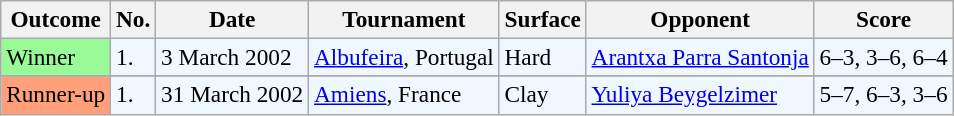<table class="sortable wikitable" style=font-size:97%>
<tr>
<th>Outcome</th>
<th>No.</th>
<th>Date</th>
<th>Tournament</th>
<th>Surface</th>
<th>Opponent</th>
<th class="unsortable">Score</th>
</tr>
<tr bgcolor=#f0f8ff>
<td bgcolor=98FB98>Winner</td>
<td>1.</td>
<td>3 March 2002</td>
<td><a href='#'>Albufeira</a>, Portugal</td>
<td>Hard</td>
<td> <a href='#'>Arantxa Parra Santonja</a></td>
<td>6–3, 3–6, 6–4</td>
</tr>
<tr>
</tr>
<tr bgcolor=#f0f8ff>
<td bgcolor=#FFA07A>Runner-up</td>
<td>1.</td>
<td>31 March 2002</td>
<td><a href='#'>Amiens</a>, France</td>
<td>Clay</td>
<td> <a href='#'>Yuliya Beygelzimer</a></td>
<td>5–7, 6–3, 3–6</td>
</tr>
</table>
